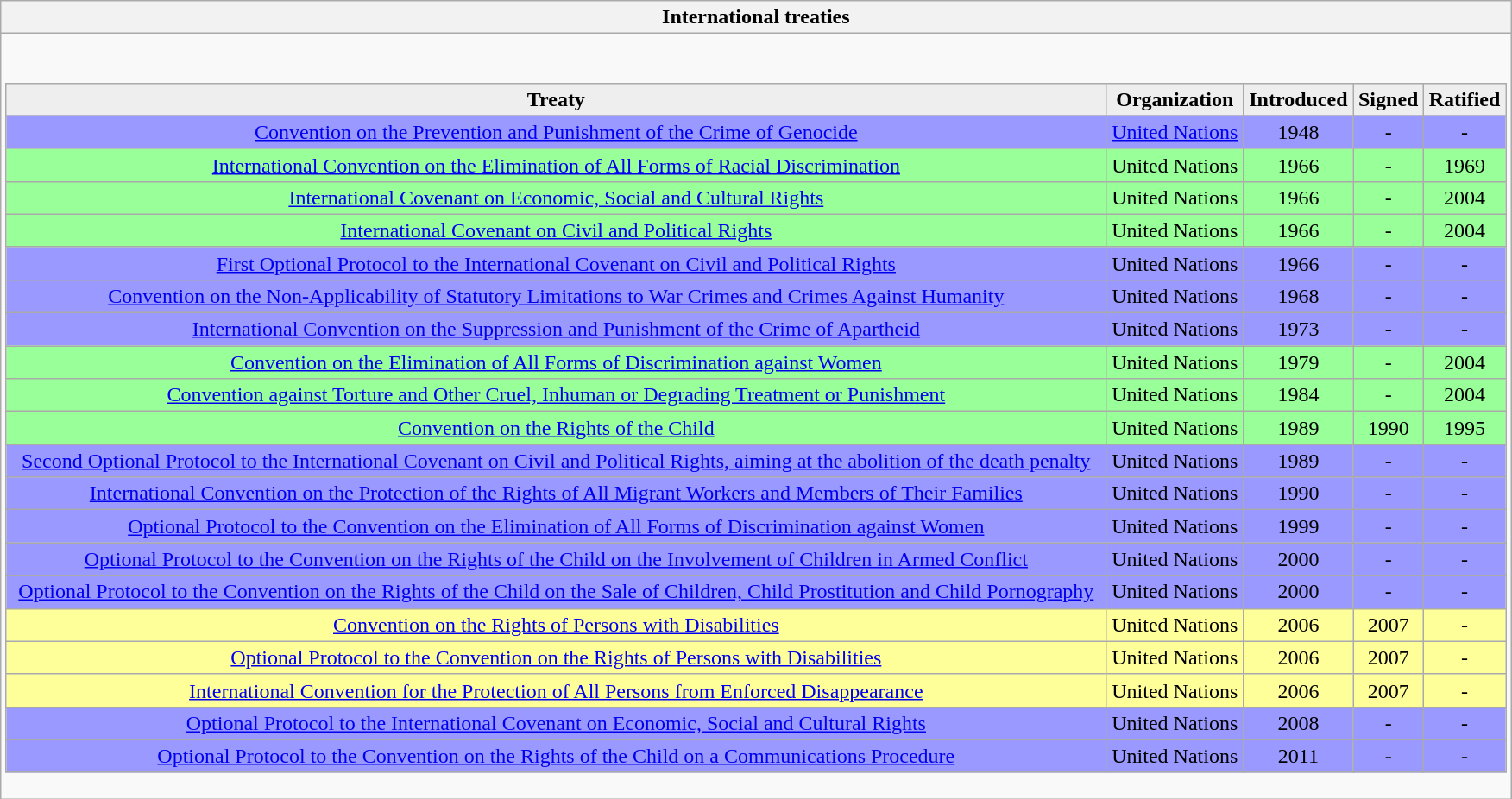<table class="wikitable collapsible collapsed" style="border:none; ">
<tr>
<th>International treaties</th>
</tr>
<tr>
<td><br><table class="wikitable sortable" width=100% style="border-collapse:collapse;">
<tr style="background:#eee; font-weight:bold; text-align:center;">
<td>Treaty</td>
<td>Organization</td>
<td>Introduced</td>
<td>Signed</td>
<td>Ratified</td>
</tr>
<tr align=center>
<td style="background:#99f; align=left"><a href='#'>Convention on the Prevention and Punishment of the Crime of Genocide</a></td>
<td style="background:#99f;"><a href='#'>United Nations</a></td>
<td style="background:#99f;">1948</td>
<td style="background:#99f;">-</td>
<td style="background:#99f;">-</td>
</tr>
<tr align=center>
<td style="background:#9f9; align=left"><a href='#'>International Convention on the Elimination of All Forms of Racial Discrimination</a></td>
<td style="background:#9f9;">United Nations</td>
<td style="background:#9f9;">1966</td>
<td style="background:#9f9;">-</td>
<td style="background:#9f9;">1969</td>
</tr>
<tr align=center>
<td style="background:#9f9; align=left"><a href='#'>International Covenant on Economic, Social and Cultural Rights</a></td>
<td style="background:#9f9;">United Nations</td>
<td style="background:#9f9;">1966</td>
<td style="background:#9f9;">-</td>
<td style="background:#9f9;">2004</td>
</tr>
<tr align=center>
<td style="background:#9f9; align=left"><a href='#'>International Covenant on Civil and Political Rights</a></td>
<td style="background:#9f9;">United Nations</td>
<td style="background:#9f9;">1966</td>
<td style="background:#9f9;">-</td>
<td style="background:#9f9;">2004</td>
</tr>
<tr align=center>
<td style="background:#99f; align=left"><a href='#'>First Optional Protocol to the International Covenant on Civil and Political Rights</a></td>
<td style="background:#99f;">United Nations</td>
<td style="background:#99f;">1966</td>
<td style="background:#99f;">-</td>
<td style="background:#99f;">-</td>
</tr>
<tr align=center>
<td style="background:#99f; align=left"><a href='#'>Convention on the Non-Applicability of Statutory Limitations to War Crimes and Crimes Against Humanity</a></td>
<td style="background:#99f;">United Nations</td>
<td style="background:#99f;">1968</td>
<td style="background:#99f;">-</td>
<td style="background:#99f;">-</td>
</tr>
<tr align=center>
<td style="background:#99f; align=left"><a href='#'>International Convention on the Suppression and Punishment of the Crime of Apartheid</a></td>
<td style="background:#99f;">United Nations</td>
<td style="background:#99f;">1973</td>
<td style="background:#99f;">-</td>
<td style="background:#99f;">-</td>
</tr>
<tr align=center>
<td style="background:#9f9; align=left"><a href='#'>Convention on the Elimination of All Forms of Discrimination against Women</a></td>
<td style="background:#9f9;">United Nations</td>
<td style="background:#9f9;">1979</td>
<td style="background:#9f9;">-</td>
<td style="background:#9f9;">2004</td>
</tr>
<tr align=center>
<td style="background:#9f9; align=left"><a href='#'>Convention against Torture and Other Cruel, Inhuman or Degrading Treatment or Punishment</a></td>
<td style="background:#9f9;">United Nations</td>
<td style="background:#9f9;">1984</td>
<td style="background:#9f9;">-</td>
<td style="background:#9f9;">2004</td>
</tr>
<tr align=center>
<td style="background:#9f9; align=left"><a href='#'>Convention on the Rights of the Child</a></td>
<td style="background:#9f9;">United Nations</td>
<td style="background:#9f9;">1989</td>
<td style="background:#9f9;">1990</td>
<td style="background:#9f9;">1995</td>
</tr>
<tr align=center>
<td style="background:#99f; align=left"><a href='#'>Second Optional Protocol to the International Covenant on Civil and Political Rights, aiming at the abolition of the death penalty</a></td>
<td style="background:#99f;">United Nations</td>
<td style="background:#99f;">1989</td>
<td style="background:#99f;">-</td>
<td style="background:#99f;">-</td>
</tr>
<tr align=center>
<td style="background:#99f; align=left"><a href='#'>International Convention on the Protection of the Rights of All Migrant Workers and Members of Their Families</a></td>
<td style="background:#99f;">United Nations</td>
<td style="background:#99f;">1990</td>
<td style="background:#99f;">-</td>
<td style="background:#99f;">-</td>
</tr>
<tr align=center>
<td style="background:#99f; align=left"><a href='#'>Optional Protocol to the Convention on the Elimination of All Forms of Discrimination against Women</a></td>
<td style="background:#99f;">United Nations</td>
<td style="background:#99f;">1999</td>
<td style="background:#99f;">-</td>
<td style="background:#99f;">-</td>
</tr>
<tr align=center>
<td style="background:#99f; align=left"><a href='#'>Optional Protocol to the Convention on the Rights of the Child on the Involvement of Children in Armed Conflict</a></td>
<td style="background:#99f;">United Nations</td>
<td style="background:#99f;">2000</td>
<td style="background:#99f;">-</td>
<td style="background:#99f;">-</td>
</tr>
<tr align=center>
<td style="background:#99f; align=left"><a href='#'>Optional Protocol to the Convention on the Rights of the Child on the Sale of Children, Child Prostitution and Child Pornography</a></td>
<td style="background:#99f;">United Nations</td>
<td style="background:#99f;">2000</td>
<td style="background:#99f;">-</td>
<td style="background:#99f;">-</td>
</tr>
<tr align=center>
<td style="background:#ff9; align=left"><a href='#'>Convention on the Rights of Persons with Disabilities</a></td>
<td style="background:#ff9;">United Nations</td>
<td style="background:#ff9;">2006</td>
<td style="background:#ff9;">2007</td>
<td style="background:#ff9;">-</td>
</tr>
<tr align=center>
<td style="background:#ff9; align=left"><a href='#'>Optional Protocol to the Convention on the Rights of Persons with Disabilities</a></td>
<td style="background:#ff9;">United Nations</td>
<td style="background:#ff9;">2006</td>
<td style="background:#ff9;">2007</td>
<td style="background:#ff9;">-</td>
</tr>
<tr align=center>
<td style="background:#ff9; align=left"><a href='#'>International Convention for the Protection of All Persons from Enforced Disappearance</a></td>
<td style="background:#ff9;">United Nations</td>
<td style="background:#ff9;">2006</td>
<td style="background:#ff9;">2007</td>
<td style="background:#ff9;">-</td>
</tr>
<tr align=center>
<td style="background:#99f; align=left"><a href='#'>Optional Protocol to the International Covenant on Economic, Social and Cultural Rights</a></td>
<td style="background:#99f;">United Nations</td>
<td style="background:#99f;">2008</td>
<td style="background:#99f;">-</td>
<td style="background:#99f;">-</td>
</tr>
<tr align=center>
<td style="background:#99f; align=left"><a href='#'>Optional Protocol to the Convention on the Rights of the Child on a Communications Procedure</a></td>
<td style="background:#99f;">United Nations</td>
<td style="background:#99f;">2011</td>
<td style="background:#99f;">-</td>
<td style="background:#99f;">-</td>
</tr>
</table>
</td>
</tr>
</table>
